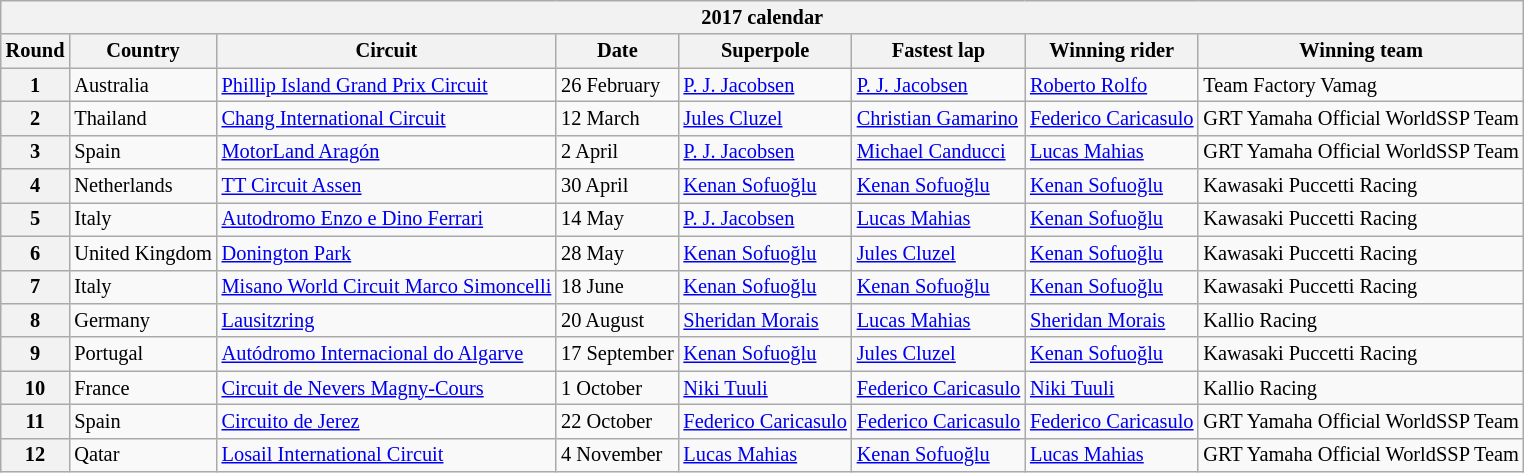<table class="wikitable" style="font-size: 85%">
<tr>
<th colspan=10>2017 calendar</th>
</tr>
<tr>
<th>Round</th>
<th>Country</th>
<th>Circuit</th>
<th>Date</th>
<th>Superpole</th>
<th>Fastest lap</th>
<th>Winning rider</th>
<th>Winning team<br></th>
</tr>
<tr>
<th>1</th>
<td> Australia</td>
<td><a href='#'>Phillip Island Grand Prix Circuit</a></td>
<td>26 February</td>
<td> <a href='#'>P. J. Jacobsen</a></td>
<td> <a href='#'>P. J. Jacobsen</a></td>
<td> <a href='#'>Roberto Rolfo</a></td>
<td>Team Factory Vamag</td>
</tr>
<tr>
<th>2</th>
<td> Thailand</td>
<td><a href='#'>Chang International Circuit</a></td>
<td>12 March</td>
<td> <a href='#'>Jules Cluzel</a></td>
<td> <a href='#'>Christian Gamarino</a></td>
<td> <a href='#'>Federico Caricasulo</a></td>
<td>GRT Yamaha Official WorldSSP Team</td>
</tr>
<tr>
<th>3</th>
<td> Spain</td>
<td><a href='#'>MotorLand Aragón</a></td>
<td>2 April</td>
<td> <a href='#'>P. J. Jacobsen</a></td>
<td> <a href='#'>Michael Canducci</a></td>
<td> <a href='#'>Lucas Mahias</a></td>
<td>GRT Yamaha Official WorldSSP Team</td>
</tr>
<tr>
<th>4</th>
<td> Netherlands</td>
<td><a href='#'>TT Circuit Assen</a></td>
<td>30 April</td>
<td> <a href='#'>Kenan Sofuoğlu</a></td>
<td> <a href='#'>Kenan Sofuoğlu</a></td>
<td> <a href='#'>Kenan Sofuoğlu</a></td>
<td>Kawasaki Puccetti Racing</td>
</tr>
<tr>
<th>5</th>
<td> Italy</td>
<td><a href='#'>Autodromo Enzo e Dino Ferrari</a></td>
<td>14 May</td>
<td> <a href='#'>P. J. Jacobsen</a></td>
<td> <a href='#'>Lucas Mahias</a></td>
<td> <a href='#'>Kenan Sofuoğlu</a></td>
<td>Kawasaki Puccetti Racing</td>
</tr>
<tr>
<th>6</th>
<td> United Kingdom</td>
<td><a href='#'>Donington Park</a></td>
<td>28 May</td>
<td> <a href='#'>Kenan Sofuoğlu</a></td>
<td> <a href='#'>Jules Cluzel</a></td>
<td> <a href='#'>Kenan Sofuoğlu</a></td>
<td>Kawasaki Puccetti Racing</td>
</tr>
<tr>
<th>7</th>
<td> Italy</td>
<td><a href='#'>Misano World Circuit Marco Simoncelli</a></td>
<td>18 June</td>
<td> <a href='#'>Kenan Sofuoğlu</a></td>
<td> <a href='#'>Kenan Sofuoğlu</a></td>
<td> <a href='#'>Kenan Sofuoğlu</a></td>
<td>Kawasaki Puccetti Racing</td>
</tr>
<tr>
<th>8</th>
<td> Germany</td>
<td><a href='#'>Lausitzring</a></td>
<td>20 August</td>
<td> <a href='#'>Sheridan Morais</a></td>
<td> <a href='#'>Lucas Mahias</a></td>
<td> <a href='#'>Sheridan Morais</a></td>
<td>Kallio Racing</td>
</tr>
<tr>
<th>9</th>
<td> Portugal</td>
<td><a href='#'>Autódromo Internacional do Algarve</a></td>
<td>17 September</td>
<td> <a href='#'>Kenan Sofuoğlu</a></td>
<td> <a href='#'>Jules Cluzel</a></td>
<td> <a href='#'>Kenan Sofuoğlu</a></td>
<td>Kawasaki Puccetti Racing</td>
</tr>
<tr>
<th>10</th>
<td> France</td>
<td><a href='#'>Circuit de Nevers Magny-Cours</a></td>
<td>1 October</td>
<td> <a href='#'>Niki Tuuli</a></td>
<td> <a href='#'>Federico Caricasulo</a></td>
<td> <a href='#'>Niki Tuuli</a></td>
<td>Kallio Racing</td>
</tr>
<tr>
<th>11</th>
<td> Spain</td>
<td><a href='#'>Circuito de Jerez</a></td>
<td>22 October</td>
<td> <a href='#'>Federico Caricasulo</a></td>
<td> <a href='#'>Federico Caricasulo</a></td>
<td> <a href='#'>Federico Caricasulo</a></td>
<td>GRT Yamaha Official WorldSSP Team</td>
</tr>
<tr>
<th>12</th>
<td> Qatar</td>
<td><a href='#'>Losail International Circuit</a></td>
<td>4 November</td>
<td> <a href='#'>Lucas Mahias</a></td>
<td> <a href='#'>Kenan Sofuoğlu</a></td>
<td> <a href='#'>Lucas Mahias</a></td>
<td>GRT Yamaha Official WorldSSP Team</td>
</tr>
</table>
